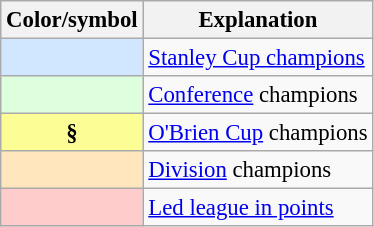<table class="wikitable" style="font-size:95%">
<tr>
<th scope="col">Color/symbol</th>
<th scope="col">Explanation</th>
</tr>
<tr>
<th scope="row" style="background:#D0E7FF"></th>
<td><a href='#'>Stanley Cup champions</a></td>
</tr>
<tr>
<th scope="row" style="background:#DDFFDD"></th>
<td><a href='#'>Conference</a> champions</td>
</tr>
<tr>
<th scope="row" style="background:#FDFD96">§</th>
<td><a href='#'>O'Brien Cup</a> champions</td>
</tr>
<tr>
<th scope="row" style="background:#FFE6BD"></th>
<td><a href='#'>Division</a> champions</td>
</tr>
<tr>
<th scope="row" style="background:#FFCCCC"></th>
<td><a href='#'>Led league in points</a></td>
</tr>
</table>
